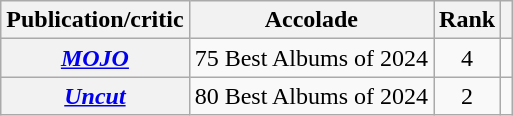<table class="wikitable sortable plainrowheaders">
<tr>
<th scope="col">Publication/critic</th>
<th scope="col">Accolade</th>
<th scope="col">Rank</th>
<th scope="col" class="unsortable"></th>
</tr>
<tr>
<th scope="row"><em><a href='#'>MOJO</a></em></th>
<td>75 Best Albums of 2024</td>
<td style="text-align: center;">4</td>
<td style="text-align: center;"></td>
</tr>
<tr>
<th scope="row"><em><a href='#'>Uncut</a></em></th>
<td>80 Best Albums of 2024</td>
<td style="text-align: center;">2</td>
<td style="text-align: center;"></td>
</tr>
</table>
